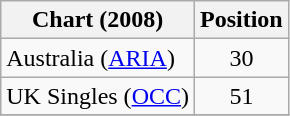<table class="wikitable sortable">
<tr>
<th>Chart (2008)</th>
<th>Position</th>
</tr>
<tr>
<td>Australia (<a href='#'>ARIA</a>)</td>
<td style="text-align:center;">30</td>
</tr>
<tr>
<td>UK Singles (<a href='#'>OCC</a>)</td>
<td style="text-align:center;">51</td>
</tr>
<tr>
</tr>
</table>
